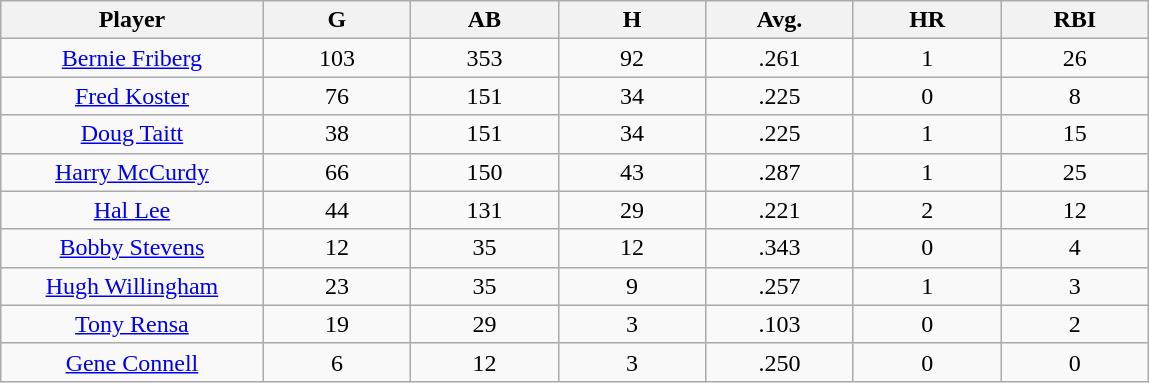<table class="wikitable sortable">
<tr>
<th bgcolor="#DDDDFF" width="16%">Player</th>
<th bgcolor="#DDDDFF" width="9%">G</th>
<th bgcolor="#DDDDFF" width="9%">AB</th>
<th bgcolor="#DDDDFF" width="9%">H</th>
<th bgcolor="#DDDDFF" width="9%">Avg.</th>
<th bgcolor="#DDDDFF" width="9%">HR</th>
<th bgcolor="#DDDDFF" width="9%">RBI</th>
</tr>
<tr align="center">
<td><a href='#'>Bernie Friberg</a></td>
<td>103</td>
<td>353</td>
<td>92</td>
<td>.261</td>
<td>1</td>
<td>26</td>
</tr>
<tr align="center">
<td><a href='#'>Fred Koster</a></td>
<td>76</td>
<td>151</td>
<td>34</td>
<td>.225</td>
<td>0</td>
<td>8</td>
</tr>
<tr align="center">
<td><a href='#'>Doug Taitt</a></td>
<td>38</td>
<td>151</td>
<td>34</td>
<td>.225</td>
<td>1</td>
<td>15</td>
</tr>
<tr align="center">
<td><a href='#'>Harry McCurdy</a></td>
<td>66</td>
<td>150</td>
<td>43</td>
<td>.287</td>
<td>1</td>
<td>25</td>
</tr>
<tr align="center">
<td><a href='#'>Hal Lee</a></td>
<td>44</td>
<td>131</td>
<td>29</td>
<td>.221</td>
<td>2</td>
<td>12</td>
</tr>
<tr align="center">
<td><a href='#'>Bobby Stevens</a></td>
<td>12</td>
<td>35</td>
<td>12</td>
<td>.343</td>
<td>0</td>
<td>4</td>
</tr>
<tr align="center">
<td><a href='#'>Hugh Willingham</a></td>
<td>23</td>
<td>35</td>
<td>9</td>
<td>.257</td>
<td>1</td>
<td>3</td>
</tr>
<tr align="center">
<td><a href='#'>Tony Rensa</a></td>
<td>19</td>
<td>29</td>
<td>3</td>
<td>.103</td>
<td>0</td>
<td>2</td>
</tr>
<tr align="center">
<td><a href='#'>Gene Connell</a></td>
<td>6</td>
<td>12</td>
<td>3</td>
<td>.250</td>
<td>0</td>
<td>0</td>
</tr>
</table>
